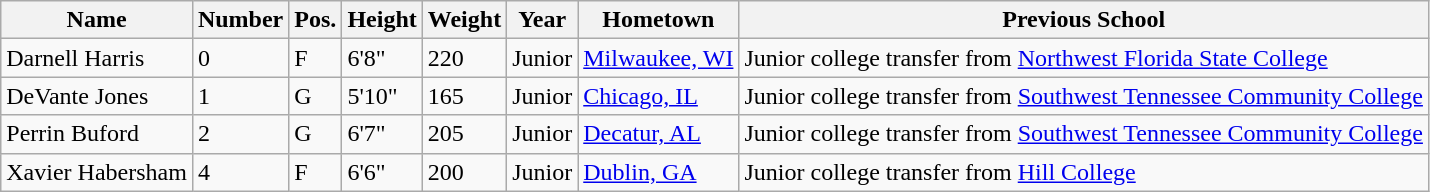<table class="wikitable sortable" border="1">
<tr>
<th>Name</th>
<th>Number</th>
<th>Pos.</th>
<th>Height</th>
<th>Weight</th>
<th>Year</th>
<th>Hometown</th>
<th class="unsortable">Previous School</th>
</tr>
<tr>
<td>Darnell Harris</td>
<td>0</td>
<td>F</td>
<td>6'8"</td>
<td>220</td>
<td>Junior</td>
<td><a href='#'>Milwaukee, WI</a></td>
<td>Junior college transfer from <a href='#'>Northwest Florida State College</a></td>
</tr>
<tr>
<td>DeVante Jones</td>
<td>1</td>
<td>G</td>
<td>5'10"</td>
<td>165</td>
<td>Junior</td>
<td><a href='#'>Chicago, IL</a></td>
<td>Junior college transfer from <a href='#'>Southwest Tennessee Community College</a></td>
</tr>
<tr>
<td>Perrin Buford</td>
<td>2</td>
<td>G</td>
<td>6'7"</td>
<td>205</td>
<td>Junior</td>
<td><a href='#'>Decatur, AL</a></td>
<td>Junior college transfer from <a href='#'>Southwest Tennessee Community College</a></td>
</tr>
<tr>
<td>Xavier Habersham</td>
<td>4</td>
<td>F</td>
<td>6'6"</td>
<td>200</td>
<td>Junior</td>
<td><a href='#'>Dublin, GA</a></td>
<td>Junior college transfer from <a href='#'>Hill College</a></td>
</tr>
</table>
